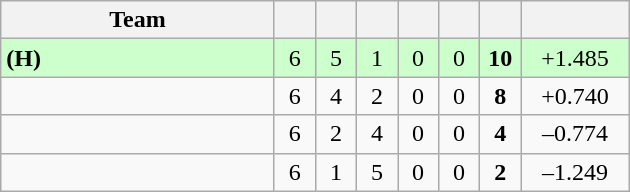<table class="wikitable" style="text-align:center">
<tr>
<th style="width:175px;">Team</th>
<th style="width:20px;"></th>
<th style="width:20px;"></th>
<th style="width:20px;"></th>
<th style="width:20px;"></th>
<th style="width:20px;"></th>
<th style="width:20px;"></th>
<th style="width:65px;"></th>
</tr>
<tr style="background:#cfc;">
<td style="text-align:left"> <strong>(H)</strong></td>
<td>6</td>
<td>5</td>
<td>1</td>
<td>0</td>
<td>0</td>
<td><strong>10</strong></td>
<td>+1.485</td>
</tr>
<tr>
<td style="text-align:left"></td>
<td>6</td>
<td>4</td>
<td>2</td>
<td>0</td>
<td>0</td>
<td><strong>8</strong></td>
<td>+0.740</td>
</tr>
<tr>
<td style="text-align:left"></td>
<td>6</td>
<td>2</td>
<td>4</td>
<td>0</td>
<td>0</td>
<td><strong>4</strong></td>
<td>–0.774</td>
</tr>
<tr>
<td style="text-align:left"></td>
<td>6</td>
<td>1</td>
<td>5</td>
<td>0</td>
<td>0</td>
<td><strong>2</strong></td>
<td>–1.249</td>
</tr>
</table>
